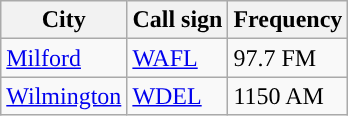<table class="wikitable">
<tr>
<th scope="col">City</th>
<th scope="col">Call sign</th>
<th scope="col">Frequency</th>
</tr>
<tr>
<td><a href='#'>Milford</a></td>
<td><a href='#'>WAFL</a></td>
<td>97.7 FM</td>
</tr>
<tr>
<td><a href='#'>Wilmington</a></td>
<td><a href='#'>WDEL</a></td>
<td>1150 AM</td>
</tr>
</table>
